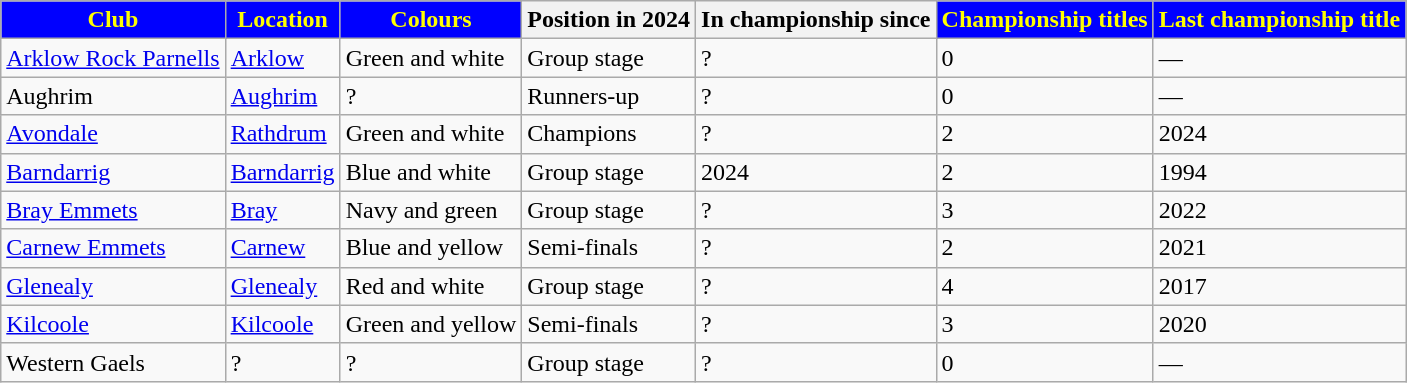<table class="wikitable sortable">
<tr>
<th style="background:blue;color:yellow;">Club</th>
<th style="background:blue;color:yellow;">Location</th>
<th style="background:blue;color:yellow;">Colours</th>
<th>Position in 2024</th>
<th>In championship since</th>
<th style="background:blue;color:yellow;">Championship titles</th>
<th style="background:blue;color:yellow;">Last championship title</th>
</tr>
<tr>
<td><a href='#'>Arklow Rock Parnells</a></td>
<td><a href='#'>Arklow</a></td>
<td>Green and white</td>
<td>Group stage</td>
<td>?</td>
<td>0</td>
<td>—</td>
</tr>
<tr>
<td>Aughrim</td>
<td><a href='#'>Aughrim</a></td>
<td>?</td>
<td>Runners-up</td>
<td>?</td>
<td>0</td>
<td>—</td>
</tr>
<tr>
<td><a href='#'>Avondale</a></td>
<td><a href='#'>Rathdrum</a></td>
<td>Green and white</td>
<td>Champions</td>
<td>?</td>
<td>2</td>
<td>2024</td>
</tr>
<tr>
<td><a href='#'>Barndarrig</a></td>
<td><a href='#'>Barndarrig</a></td>
<td>Blue and white</td>
<td>Group stage</td>
<td>2024</td>
<td>2</td>
<td>1994</td>
</tr>
<tr>
<td><a href='#'>Bray Emmets</a></td>
<td><a href='#'>Bray</a></td>
<td>Navy and green</td>
<td>Group stage</td>
<td>?</td>
<td>3</td>
<td>2022</td>
</tr>
<tr>
<td><a href='#'>Carnew Emmets</a></td>
<td><a href='#'>Carnew</a></td>
<td>Blue and yellow</td>
<td>Semi-finals</td>
<td>?</td>
<td>2</td>
<td>2021</td>
</tr>
<tr>
<td><a href='#'>Glenealy</a></td>
<td><a href='#'>Glenealy</a></td>
<td>Red and white</td>
<td>Group stage</td>
<td>?</td>
<td>4</td>
<td>2017</td>
</tr>
<tr>
<td><a href='#'>Kilcoole</a></td>
<td><a href='#'>Kilcoole</a></td>
<td>Green and yellow</td>
<td>Semi-finals</td>
<td>?</td>
<td>3</td>
<td>2020</td>
</tr>
<tr>
<td>Western Gaels</td>
<td>?</td>
<td>?</td>
<td>Group stage</td>
<td>?</td>
<td>0</td>
<td>—</td>
</tr>
</table>
